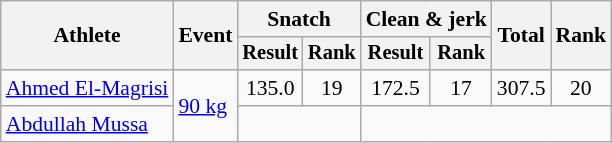<table class="wikitable" style="font-size:90%">
<tr>
<th rowspan="2">Athlete</th>
<th rowspan="2">Event</th>
<th colspan="2">Snatch</th>
<th colspan="2">Clean & jerk</th>
<th rowspan="2">Total</th>
<th rowspan="2">Rank</th>
</tr>
<tr style="font-size:95%">
<th>Result</th>
<th>Rank</th>
<th>Result</th>
<th>Rank</th>
</tr>
<tr align=center>
<td align=left><a href='#'>Ahmed El-Magrisi</a></td>
<td align=left rowspan=2><a href='#'>90 kg</a></td>
<td>135.0</td>
<td>19</td>
<td>172.5</td>
<td>17</td>
<td>307.5</td>
<td>20</td>
</tr>
<tr align=center>
<td align=left><a href='#'>Abdullah Mussa</a></td>
<td colspan=2></td>
<td colspan=4></td>
</tr>
</table>
